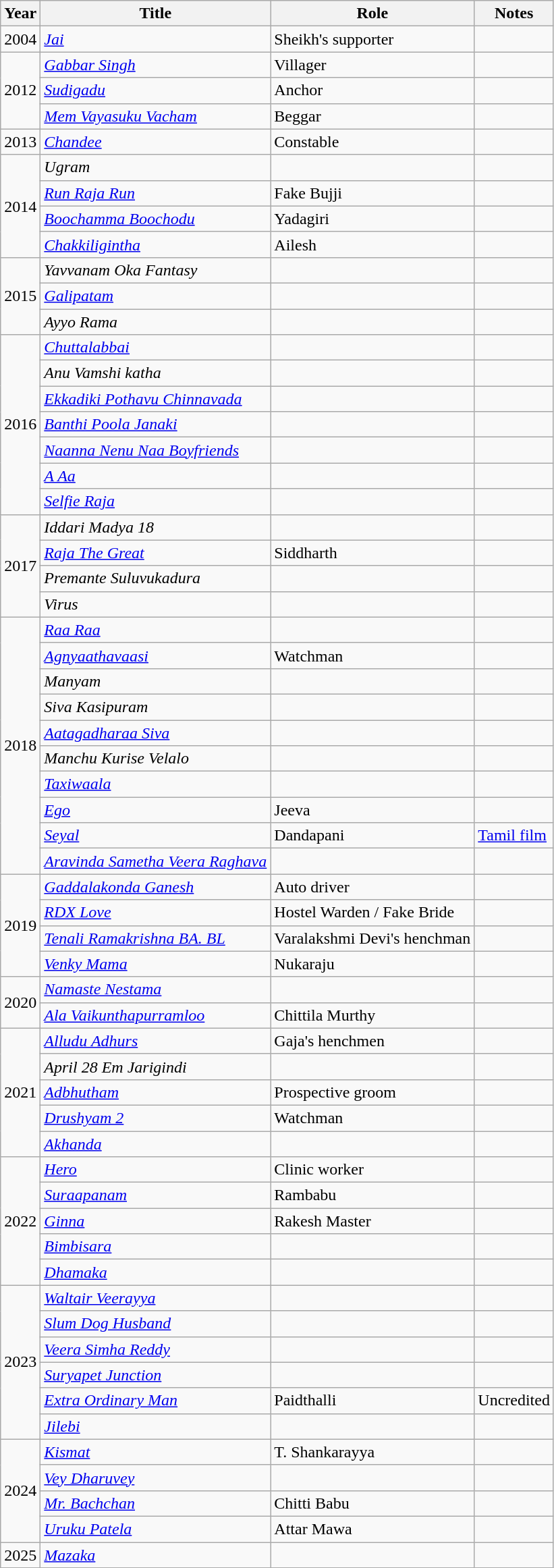<table class="wikitable sortable">
<tr style="text-align:center;">
<th>Year</th>
<th>Title</th>
<th>Role</th>
<th>Notes</th>
</tr>
<tr>
<td>2004</td>
<td><em><a href='#'>Jai</a></em></td>
<td>Sheikh's supporter</td>
<td></td>
</tr>
<tr>
<td rowspan="3">2012</td>
<td><em><a href='#'>Gabbar Singh</a></em></td>
<td>Villager</td>
<td></td>
</tr>
<tr>
<td><em><a href='#'>Sudigadu</a></em></td>
<td>Anchor</td>
<td></td>
</tr>
<tr>
<td><em><a href='#'>Mem Vayasuku Vacham</a></em></td>
<td>Beggar</td>
<td></td>
</tr>
<tr>
<td>2013</td>
<td><em><a href='#'>Chandee</a></em></td>
<td>Constable</td>
<td></td>
</tr>
<tr>
<td rowspan="4">2014</td>
<td><em>Ugram</em></td>
<td></td>
<td></td>
</tr>
<tr>
<td><em><a href='#'>Run Raja Run</a></em></td>
<td>Fake Bujji</td>
<td></td>
</tr>
<tr>
<td><em><a href='#'>Boochamma Boochodu</a></em></td>
<td>Yadagiri</td>
<td></td>
</tr>
<tr>
<td><em><a href='#'>Chakkiligintha</a></em></td>
<td>Ailesh</td>
<td></td>
</tr>
<tr>
<td rowspan="3">2015</td>
<td><em>Yavvanam Oka Fantasy</em></td>
<td></td>
<td></td>
</tr>
<tr>
<td><em><a href='#'>Galipatam</a></em></td>
<td></td>
<td></td>
</tr>
<tr>
<td><em>Ayyo Rama</em></td>
<td></td>
<td></td>
</tr>
<tr>
<td rowspan="7">2016</td>
<td><em><a href='#'>Chuttalabbai</a></em></td>
<td></td>
<td></td>
</tr>
<tr>
<td><em>Anu Vamshi katha</em></td>
<td></td>
<td></td>
</tr>
<tr>
<td><em><a href='#'>Ekkadiki Pothavu Chinnavada</a></em></td>
<td></td>
<td></td>
</tr>
<tr>
<td><em><a href='#'>Banthi Poola Janaki</a></em></td>
<td></td>
<td></td>
</tr>
<tr>
<td><em><a href='#'>Naanna Nenu Naa Boyfriends</a></em></td>
<td></td>
<td></td>
</tr>
<tr>
<td><em><a href='#'>A Aa</a></em></td>
<td></td>
<td></td>
</tr>
<tr>
<td><em><a href='#'>Selfie Raja</a></em></td>
<td></td>
<td></td>
</tr>
<tr>
<td rowspan="4">2017</td>
<td><em>Iddari Madya 18</em></td>
<td></td>
<td></td>
</tr>
<tr>
<td><em><a href='#'>Raja The Great</a></em></td>
<td>Siddharth</td>
<td></td>
</tr>
<tr>
<td><em>Premante Suluvukadura</em></td>
<td></td>
<td></td>
</tr>
<tr>
<td><em>Virus</em></td>
<td></td>
<td></td>
</tr>
<tr>
<td rowspan="10">2018</td>
<td><em><a href='#'>Raa Raa</a></em></td>
<td></td>
<td></td>
</tr>
<tr>
<td><em><a href='#'>Agnyaathavaasi</a></em></td>
<td>Watchman</td>
<td></td>
</tr>
<tr>
<td><em>Manyam</em></td>
<td></td>
<td></td>
</tr>
<tr>
<td><em>Siva Kasipuram</em></td>
<td></td>
<td></td>
</tr>
<tr>
<td><em><a href='#'>Aatagadharaa Siva</a></em></td>
<td></td>
<td></td>
</tr>
<tr>
<td><em>Manchu Kurise Velalo</em></td>
<td></td>
<td></td>
</tr>
<tr>
<td><em><a href='#'>Taxiwaala</a></em></td>
<td></td>
<td></td>
</tr>
<tr>
<td><em><a href='#'>Ego</a></em></td>
<td>Jeeva</td>
<td></td>
</tr>
<tr>
<td><em><a href='#'>Seyal</a></em></td>
<td>Dandapani</td>
<td><a href='#'>Tamil film</a></td>
</tr>
<tr>
<td><em><a href='#'>Aravinda Sametha Veera Raghava</a></em></td>
<td></td>
<td></td>
</tr>
<tr>
<td rowspan="4">2019</td>
<td><em><a href='#'>Gaddalakonda Ganesh</a></em></td>
<td>Auto driver</td>
<td></td>
</tr>
<tr>
<td><em><a href='#'>RDX Love</a></em></td>
<td>Hostel Warden / Fake Bride</td>
<td></td>
</tr>
<tr>
<td><em><a href='#'>Tenali Ramakrishna BA. BL</a></em></td>
<td>Varalakshmi Devi's henchman</td>
<td></td>
</tr>
<tr>
<td><em><a href='#'>Venky Mama</a></em></td>
<td>Nukaraju</td>
<td></td>
</tr>
<tr>
<td rowspan="2">2020</td>
<td><em><a href='#'>Namaste Nestama</a></em></td>
<td></td>
<td></td>
</tr>
<tr>
<td><em><a href='#'>Ala Vaikunthapurramloo</a></em></td>
<td>Chittila Murthy</td>
<td></td>
</tr>
<tr>
<td rowspan="5">2021</td>
<td><em><a href='#'>Alludu Adhurs</a></em></td>
<td>Gaja's henchmen</td>
<td></td>
</tr>
<tr>
<td><em>April 28 Em Jarigindi</em></td>
<td></td>
<td></td>
</tr>
<tr>
<td><em><a href='#'>Adbhutham</a></em></td>
<td>Prospective groom</td>
<td></td>
</tr>
<tr>
<td><em><a href='#'>Drushyam 2</a></em></td>
<td>Watchman</td>
<td></td>
</tr>
<tr>
<td><em><a href='#'>Akhanda</a></em></td>
<td></td>
<td></td>
</tr>
<tr>
<td rowspan="5">2022</td>
<td><em><a href='#'>Hero</a></em></td>
<td>Clinic worker</td>
<td></td>
</tr>
<tr>
<td><em><a href='#'>Suraapanam</a></em></td>
<td>Rambabu</td>
<td></td>
</tr>
<tr>
<td><em><a href='#'>Ginna</a></em></td>
<td>Rakesh Master</td>
<td></td>
</tr>
<tr>
<td><a href='#'><em>Bimbisara</em></a></td>
<td></td>
<td></td>
</tr>
<tr>
<td><a href='#'><em>Dhamaka</em></a></td>
<td></td>
<td></td>
</tr>
<tr>
<td rowspan="6">2023</td>
<td><em><a href='#'>Waltair Veerayya</a></em></td>
<td></td>
<td></td>
</tr>
<tr>
<td><em><a href='#'>Slum Dog Husband</a></em></td>
<td></td>
<td></td>
</tr>
<tr>
<td><em><a href='#'>Veera Simha Reddy</a></em></td>
<td></td>
<td></td>
</tr>
<tr>
<td><em><a href='#'>Suryapet Junction</a></em></td>
<td></td>
<td></td>
</tr>
<tr>
<td><em><a href='#'>Extra Ordinary Man</a></em></td>
<td>Paidthalli</td>
<td>Uncredited</td>
</tr>
<tr>
<td><em><a href='#'>Jilebi</a></em></td>
<td></td>
<td></td>
</tr>
<tr>
<td rowspan="4">2024</td>
<td><em><a href='#'>Kismat</a></em></td>
<td>T. Shankarayya</td>
<td></td>
</tr>
<tr>
<td><em><a href='#'>Vey Dharuvey</a></em></td>
<td></td>
<td></td>
</tr>
<tr>
<td><em><a href='#'>Mr. Bachchan</a></em></td>
<td>Chitti Babu</td>
<td></td>
</tr>
<tr>
<td><em><a href='#'>Uruku Patela</a></em></td>
<td>Attar Mawa</td>
<td></td>
</tr>
<tr>
<td>2025</td>
<td><em><a href='#'>Mazaka</a></em></td>
<td></td>
<td></td>
</tr>
</table>
